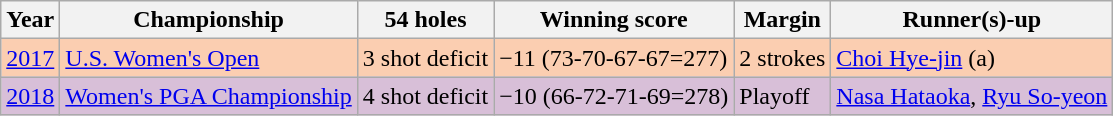<table class="wikitable">
<tr>
<th>Year</th>
<th>Championship</th>
<th>54 holes</th>
<th>Winning score</th>
<th>Margin</th>
<th>Runner(s)-up</th>
</tr>
<tr style="background:#FBCEB1;">
<td><a href='#'>2017</a></td>
<td><a href='#'>U.S. Women's Open</a></td>
<td>3 shot deficit</td>
<td>−11 (73-70-67-67=277)</td>
<td>2 strokes</td>
<td> <a href='#'>Choi Hye-jin</a> (a)</td>
</tr>
<tr style="background:#D8BFD8;">
<td align=center><a href='#'>2018</a></td>
<td><a href='#'>Women's PGA Championship</a></td>
<td>4 shot deficit</td>
<td>−10 (66-72-71-69=278)</td>
<td>Playoff</td>
<td> <a href='#'>Nasa Hataoka</a>,  <a href='#'>Ryu So-yeon</a></td>
</tr>
</table>
